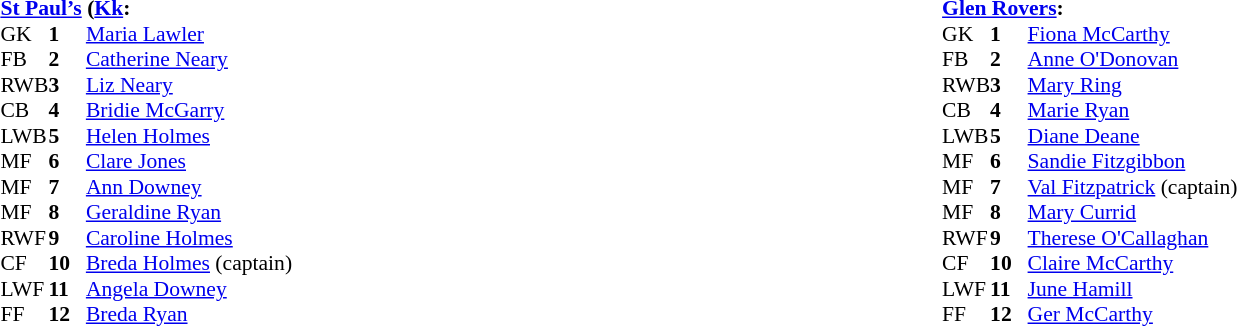<table width="100%">
<tr>
<td valign="top"></td>
<td valign="top" width="50%"><br><table style="font-size: 90%" cellspacing="0" cellpadding="0" align=center>
<tr>
<td colspan="4"><strong><a href='#'>St Paul’s</a> (<a href='#'>Kk</a>:</strong></td>
</tr>
<tr>
<th width="25"></th>
<th width="25"></th>
</tr>
<tr>
<td>GK</td>
<td><strong>1</strong></td>
<td><a href='#'>Maria Lawler</a></td>
</tr>
<tr>
<td>FB</td>
<td><strong>2</strong></td>
<td><a href='#'>Catherine Neary</a></td>
</tr>
<tr>
<td>RWB</td>
<td><strong>3</strong></td>
<td><a href='#'>Liz Neary</a></td>
</tr>
<tr>
<td>CB</td>
<td><strong>4</strong></td>
<td><a href='#'>Bridie McGarry</a></td>
</tr>
<tr>
<td>LWB</td>
<td><strong>5</strong></td>
<td><a href='#'>Helen Holmes</a></td>
</tr>
<tr>
<td>MF</td>
<td><strong>6</strong></td>
<td><a href='#'>Clare Jones</a></td>
</tr>
<tr>
<td>MF</td>
<td><strong>7</strong></td>
<td><a href='#'>Ann Downey</a></td>
</tr>
<tr>
<td>MF</td>
<td><strong>8</strong></td>
<td><a href='#'>Geraldine Ryan</a></td>
</tr>
<tr>
<td>RWF</td>
<td><strong>9</strong></td>
<td><a href='#'>Caroline Holmes</a></td>
</tr>
<tr>
<td>CF</td>
<td><strong>10</strong></td>
<td><a href='#'>Breda Holmes</a> (captain)</td>
</tr>
<tr>
<td>LWF</td>
<td><strong>11</strong></td>
<td><a href='#'>Angela Downey</a></td>
</tr>
<tr>
<td>FF</td>
<td><strong>12</strong></td>
<td><a href='#'>Breda Ryan</a></td>
</tr>
<tr>
</tr>
</table>
</td>
<td valign="top" width="50%"><br><table style="font-size: 90%" cellspacing="0" cellpadding="0" align=center>
<tr>
<td colspan="4"><strong><a href='#'>Glen Rovers</a>:</strong></td>
</tr>
<tr>
<th width="25"></th>
<th width="25"></th>
</tr>
<tr>
<td>GK</td>
<td><strong>1</strong></td>
<td><a href='#'>Fiona McCarthy</a></td>
</tr>
<tr>
<td>FB</td>
<td><strong>2</strong></td>
<td><a href='#'>Anne O'Donovan</a></td>
</tr>
<tr>
<td>RWB</td>
<td><strong>3</strong></td>
<td><a href='#'>Mary Ring</a></td>
</tr>
<tr>
<td>CB</td>
<td><strong>4</strong></td>
<td><a href='#'>Marie Ryan</a></td>
</tr>
<tr>
<td>LWB</td>
<td><strong>5</strong></td>
<td><a href='#'>Diane Deane</a></td>
</tr>
<tr>
<td>MF</td>
<td><strong>6</strong></td>
<td><a href='#'>Sandie Fitzgibbon</a></td>
</tr>
<tr>
<td>MF</td>
<td><strong>7</strong></td>
<td><a href='#'>Val Fitzpatrick</a> (captain)</td>
</tr>
<tr>
<td>MF</td>
<td><strong>8</strong></td>
<td><a href='#'>Mary Currid</a></td>
</tr>
<tr>
<td>RWF</td>
<td><strong>9</strong></td>
<td><a href='#'>Therese O'Callaghan</a></td>
</tr>
<tr>
<td>CF</td>
<td><strong>10</strong></td>
<td><a href='#'>Claire McCarthy</a></td>
</tr>
<tr>
<td>LWF</td>
<td><strong>11</strong></td>
<td><a href='#'>June Hamill</a></td>
</tr>
<tr>
<td>FF</td>
<td><strong>12</strong></td>
<td><a href='#'>Ger McCarthy</a></td>
</tr>
<tr>
</tr>
</table>
</td>
</tr>
</table>
